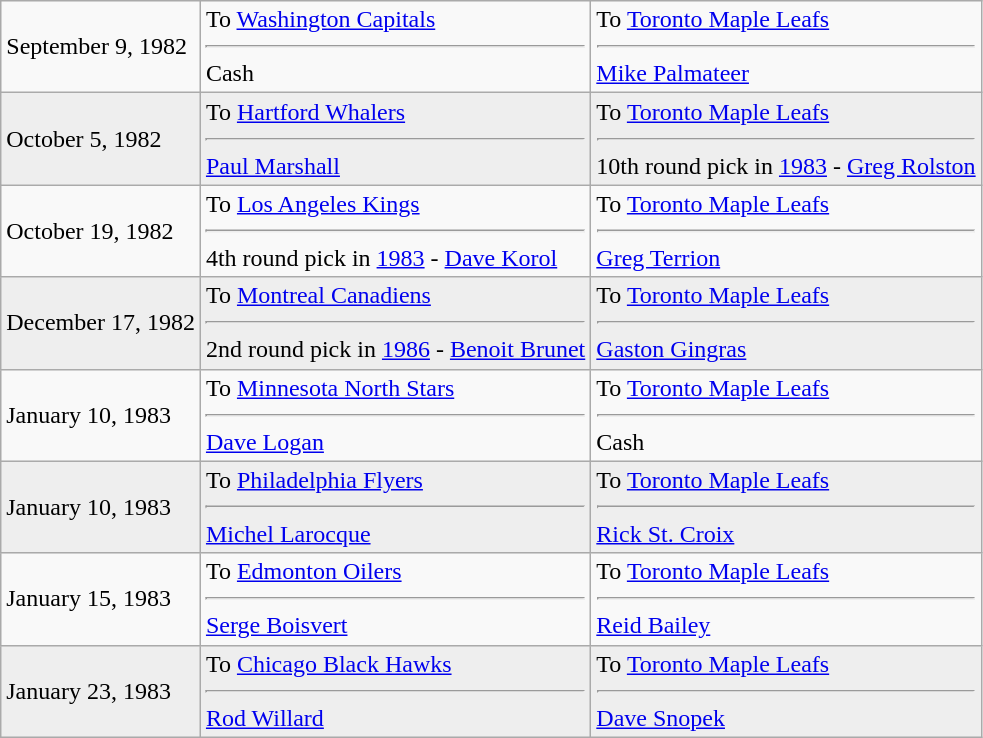<table class="wikitable">
<tr>
<td>September 9, 1982</td>
<td valign="top">To <a href='#'>Washington Capitals</a><hr>Cash</td>
<td valign="top">To <a href='#'>Toronto Maple Leafs</a><hr><a href='#'>Mike Palmateer</a></td>
</tr>
<tr style="background:#eee;">
<td>October 5, 1982</td>
<td valign="top">To <a href='#'>Hartford Whalers</a><hr><a href='#'>Paul Marshall</a></td>
<td valign="top">To <a href='#'>Toronto Maple Leafs</a><hr>10th round pick in <a href='#'>1983</a> - <a href='#'>Greg Rolston</a></td>
</tr>
<tr>
<td>October 19, 1982</td>
<td valign="top">To <a href='#'>Los Angeles Kings</a><hr>4th round pick in <a href='#'>1983</a> - <a href='#'>Dave Korol</a></td>
<td valign="top">To <a href='#'>Toronto Maple Leafs</a><hr><a href='#'>Greg Terrion</a></td>
</tr>
<tr style="background:#eee;">
<td>December 17, 1982</td>
<td valign="top">To <a href='#'>Montreal Canadiens</a><hr>2nd round pick in <a href='#'>1986</a> - <a href='#'>Benoit Brunet</a></td>
<td valign="top">To <a href='#'>Toronto Maple Leafs</a><hr><a href='#'>Gaston Gingras</a></td>
</tr>
<tr>
<td>January 10, 1983</td>
<td valign="top">To <a href='#'>Minnesota North Stars</a><hr><a href='#'>Dave Logan</a></td>
<td valign="top">To <a href='#'>Toronto Maple Leafs</a><hr>Cash</td>
</tr>
<tr style="background:#eee;">
<td>January 10, 1983</td>
<td valign="top">To <a href='#'>Philadelphia Flyers</a><hr><a href='#'>Michel Larocque</a></td>
<td valign="top">To <a href='#'>Toronto Maple Leafs</a><hr><a href='#'>Rick St. Croix</a></td>
</tr>
<tr>
<td>January 15, 1983</td>
<td valign="top">To <a href='#'>Edmonton Oilers</a><hr><a href='#'>Serge Boisvert</a></td>
<td valign="top">To <a href='#'>Toronto Maple Leafs</a><hr><a href='#'>Reid Bailey</a></td>
</tr>
<tr style="background:#eee;">
<td>January 23, 1983</td>
<td valign="top">To <a href='#'>Chicago Black Hawks</a><hr><a href='#'>Rod Willard</a></td>
<td valign="top">To <a href='#'>Toronto Maple Leafs</a><hr><a href='#'>Dave Snopek</a></td>
</tr>
</table>
